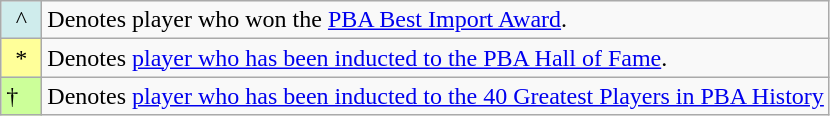<table class="wikitable">
<tr>
<td align="center" bgcolor="#CFECEC" width="20">^</td>
<td>Denotes player who won the <a href='#'>PBA Best Import Award</a>.</td>
</tr>
<tr>
<td align="center" bgcolor="#FFFF99" width="20">*</td>
<td>Denotes <a href='#'>player who has been inducted to the PBA Hall of Fame</a>.</td>
</tr>
<tr>
<td style="background:#CCFF99; width:1em">†</td>
<td>Denotes <a href='#'>player who has been inducted to the 40 Greatest Players in PBA History</a></td>
</tr>
</table>
